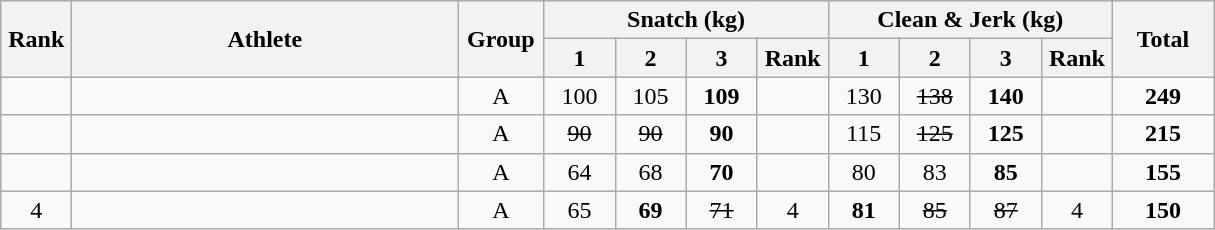<table class = "wikitable" style="text-align:center;">
<tr>
<th rowspan=2 width=40>Rank</th>
<th rowspan=2 width=250>Athlete</th>
<th rowspan=2 width=50>Group</th>
<th colspan=4>Snatch (kg)</th>
<th colspan=4>Clean & Jerk (kg)</th>
<th rowspan=2 width=60>Total</th>
</tr>
<tr>
<th width=40>1</th>
<th width=40>2</th>
<th width=40>3</th>
<th width=40>Rank</th>
<th width=40>1</th>
<th width=40>2</th>
<th width=40>3</th>
<th width=40>Rank</th>
</tr>
<tr>
<td></td>
<td align=left></td>
<td>A</td>
<td>100</td>
<td>105</td>
<td><strong>109</strong></td>
<td></td>
<td>130</td>
<td><s>138</s></td>
<td><strong>140</strong></td>
<td></td>
<td><strong>249</strong></td>
</tr>
<tr>
<td></td>
<td align=left></td>
<td>A</td>
<td><s>90</s></td>
<td><s>90</s></td>
<td><strong>90</strong></td>
<td></td>
<td>115</td>
<td><s>125</s></td>
<td><strong>125</strong></td>
<td></td>
<td><strong>215</strong></td>
</tr>
<tr>
<td></td>
<td align=left></td>
<td>A</td>
<td>64</td>
<td>68</td>
<td><strong>70</strong></td>
<td></td>
<td>80</td>
<td>83</td>
<td><strong>85</strong></td>
<td></td>
<td><strong>155</strong></td>
</tr>
<tr>
<td>4</td>
<td align=left></td>
<td>A</td>
<td>65</td>
<td><strong>69</strong></td>
<td><s>71</s></td>
<td>4</td>
<td><strong>81</strong></td>
<td><s>85</s></td>
<td><s>87</s></td>
<td>4</td>
<td><strong>150</strong></td>
</tr>
</table>
